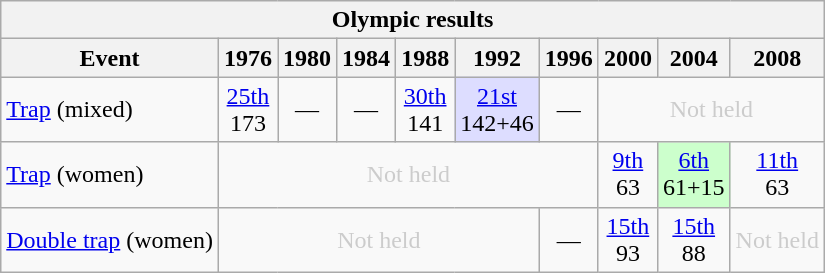<table class="wikitable" style="text-align: center">
<tr>
<th colspan="10">Olympic results</th>
</tr>
<tr>
<th>Event</th>
<th>1976</th>
<th>1980</th>
<th>1984</th>
<th>1988</th>
<th>1992</th>
<th>1996</th>
<th>2000</th>
<th>2004</th>
<th>2008</th>
</tr>
<tr>
<td align=left><a href='#'>Trap</a> (mixed)</td>
<td><a href='#'>25th</a><br>173</td>
<td>—</td>
<td>—</td>
<td><a href='#'>30th</a><br>141</td>
<td style="background: #ddddff"><a href='#'>21st</a><br>142+46</td>
<td>—</td>
<td colspan=3 style="color: #cccccc">Not held</td>
</tr>
<tr>
<td align=left><a href='#'>Trap</a> (women)</td>
<td colspan=6 style="color: #cccccc">Not held</td>
<td><a href='#'>9th</a><br>63</td>
<td style="background: #ccffcc"><a href='#'>6th</a><br>61+15</td>
<td><a href='#'>11th</a><br>63</td>
</tr>
<tr>
<td align=left><a href='#'>Double trap</a> (women)</td>
<td colspan=5 style="color: #cccccc">Not held</td>
<td>—</td>
<td><a href='#'>15th</a><br>93</td>
<td><a href='#'>15th</a><br>88</td>
<td style="color: #cccccc">Not held</td>
</tr>
</table>
